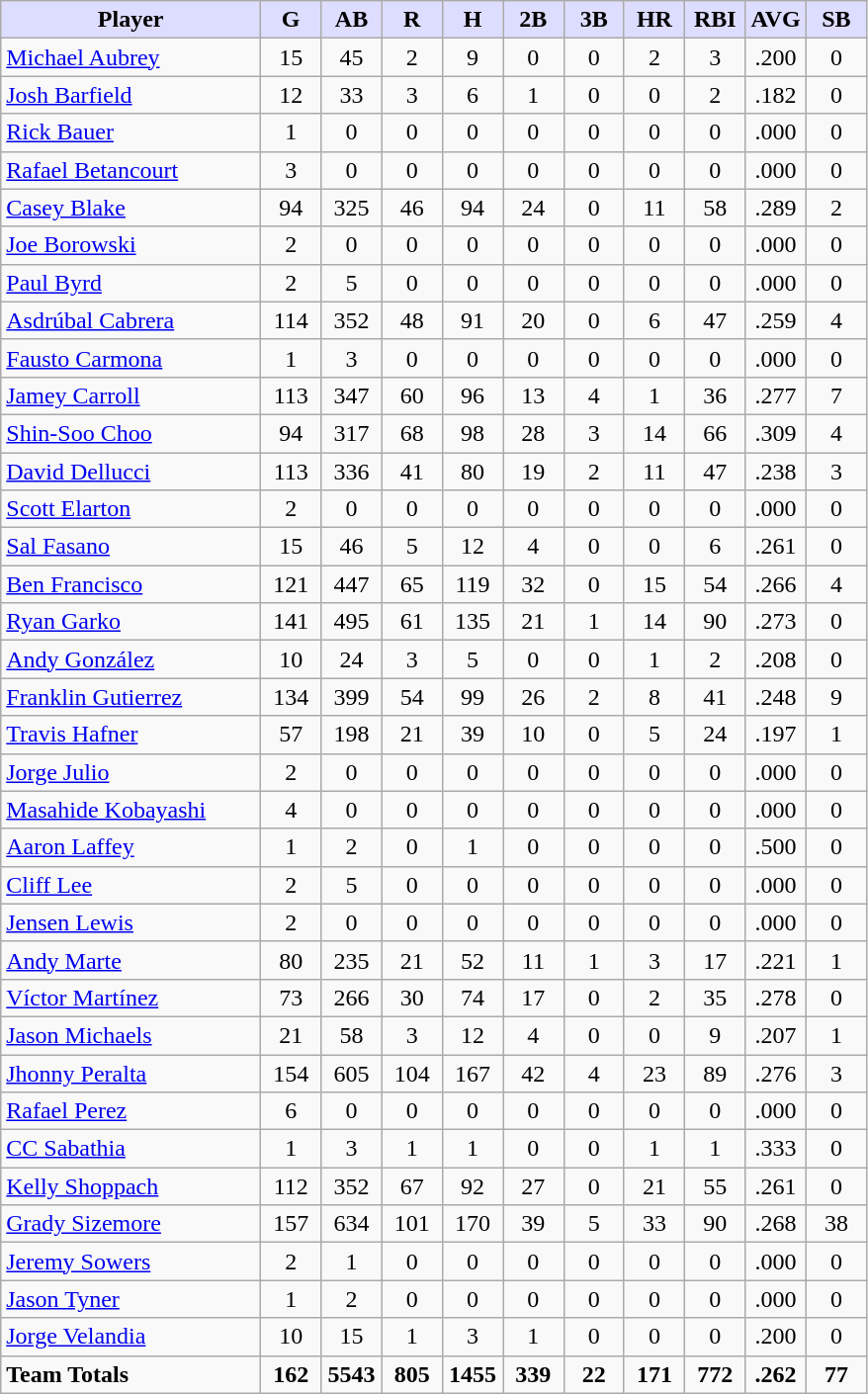<table class="wikitable" style="text-align:center">
<tr>
<th style="background:#ddf; width:30%;">Player</th>
<th style="background:#ddf; width:7%;">G</th>
<th style="background:#ddf; width:7%;">AB</th>
<th style="background:#ddf; width:7%;">R</th>
<th style="background:#ddf; width:7%;">H</th>
<th style="background:#ddf; width:7%;">2B</th>
<th style="background:#ddf; width:7%;">3B</th>
<th style="background:#ddf; width:7%;">HR</th>
<th style="background:#ddf; width:7%;">RBI</th>
<th style="background:#ddf; width:7%;">AVG</th>
<th style="background:#ddf; width:7%;">SB</th>
</tr>
<tr>
<td style="text-align:left"><a href='#'>Michael Aubrey</a></td>
<td>15</td>
<td>45</td>
<td>2</td>
<td>9</td>
<td>0</td>
<td>0</td>
<td>2</td>
<td>3</td>
<td>.200</td>
<td>0</td>
</tr>
<tr>
<td style="text-align:left"><a href='#'>Josh Barfield</a></td>
<td>12</td>
<td>33</td>
<td>3</td>
<td>6</td>
<td>1</td>
<td>0</td>
<td>0</td>
<td>2</td>
<td>.182</td>
<td>0</td>
</tr>
<tr>
<td style="text-align:left"><a href='#'>Rick Bauer</a></td>
<td>1</td>
<td>0</td>
<td>0</td>
<td>0</td>
<td>0</td>
<td>0</td>
<td>0</td>
<td>0</td>
<td>.000</td>
<td>0</td>
</tr>
<tr>
<td style="text-align:left"><a href='#'>Rafael Betancourt</a></td>
<td>3</td>
<td>0</td>
<td>0</td>
<td>0</td>
<td>0</td>
<td>0</td>
<td>0</td>
<td>0</td>
<td>.000</td>
<td>0</td>
</tr>
<tr>
<td style="text-align:left"><a href='#'>Casey Blake</a></td>
<td>94</td>
<td>325</td>
<td>46</td>
<td>94</td>
<td>24</td>
<td>0</td>
<td>11</td>
<td>58</td>
<td>.289</td>
<td>2</td>
</tr>
<tr>
<td style="text-align:left"><a href='#'>Joe Borowski</a></td>
<td>2</td>
<td>0</td>
<td>0</td>
<td>0</td>
<td>0</td>
<td>0</td>
<td>0</td>
<td>0</td>
<td>.000</td>
<td>0</td>
</tr>
<tr>
<td style="text-align:left"><a href='#'>Paul Byrd</a></td>
<td>2</td>
<td>5</td>
<td>0</td>
<td>0</td>
<td>0</td>
<td>0</td>
<td>0</td>
<td>0</td>
<td>.000</td>
<td>0</td>
</tr>
<tr>
<td style="text-align:left"><a href='#'>Asdrúbal Cabrera</a></td>
<td>114</td>
<td>352</td>
<td>48</td>
<td>91</td>
<td>20</td>
<td>0</td>
<td>6</td>
<td>47</td>
<td>.259</td>
<td>4</td>
</tr>
<tr>
<td style="text-align:left"><a href='#'>Fausto Carmona</a></td>
<td>1</td>
<td>3</td>
<td>0</td>
<td>0</td>
<td>0</td>
<td>0</td>
<td>0</td>
<td>0</td>
<td>.000</td>
<td>0</td>
</tr>
<tr>
<td style="text-align:left"><a href='#'>Jamey Carroll</a></td>
<td>113</td>
<td>347</td>
<td>60</td>
<td>96</td>
<td>13</td>
<td>4</td>
<td>1</td>
<td>36</td>
<td>.277</td>
<td>7</td>
</tr>
<tr>
<td style="text-align:left"><a href='#'>Shin-Soo Choo</a></td>
<td>94</td>
<td>317</td>
<td>68</td>
<td>98</td>
<td>28</td>
<td>3</td>
<td>14</td>
<td>66</td>
<td>.309</td>
<td>4</td>
</tr>
<tr>
<td style="text-align:left"><a href='#'>David Dellucci</a></td>
<td>113</td>
<td>336</td>
<td>41</td>
<td>80</td>
<td>19</td>
<td>2</td>
<td>11</td>
<td>47</td>
<td>.238</td>
<td>3</td>
</tr>
<tr>
<td style="text-align:left"><a href='#'>Scott Elarton</a></td>
<td>2</td>
<td>0</td>
<td>0</td>
<td>0</td>
<td>0</td>
<td>0</td>
<td>0</td>
<td>0</td>
<td>.000</td>
<td>0</td>
</tr>
<tr>
<td style="text-align:left"><a href='#'>Sal Fasano</a></td>
<td>15</td>
<td>46</td>
<td>5</td>
<td>12</td>
<td>4</td>
<td>0</td>
<td>0</td>
<td>6</td>
<td>.261</td>
<td>0</td>
</tr>
<tr>
<td style="text-align:left"><a href='#'>Ben Francisco</a></td>
<td>121</td>
<td>447</td>
<td>65</td>
<td>119</td>
<td>32</td>
<td>0</td>
<td>15</td>
<td>54</td>
<td>.266</td>
<td>4</td>
</tr>
<tr>
<td style="text-align:left"><a href='#'>Ryan Garko</a></td>
<td>141</td>
<td>495</td>
<td>61</td>
<td>135</td>
<td>21</td>
<td>1</td>
<td>14</td>
<td>90</td>
<td>.273</td>
<td>0</td>
</tr>
<tr>
<td style="text-align:left"><a href='#'>Andy González</a></td>
<td>10</td>
<td>24</td>
<td>3</td>
<td>5</td>
<td>0</td>
<td>0</td>
<td>1</td>
<td>2</td>
<td>.208</td>
<td>0</td>
</tr>
<tr>
<td style="text-align:left"><a href='#'>Franklin Gutierrez</a></td>
<td>134</td>
<td>399</td>
<td>54</td>
<td>99</td>
<td>26</td>
<td>2</td>
<td>8</td>
<td>41</td>
<td>.248</td>
<td>9</td>
</tr>
<tr>
<td style="text-align:left"><a href='#'>Travis Hafner</a></td>
<td>57</td>
<td>198</td>
<td>21</td>
<td>39</td>
<td>10</td>
<td>0</td>
<td>5</td>
<td>24</td>
<td>.197</td>
<td>1</td>
</tr>
<tr>
<td style="text-align:left"><a href='#'>Jorge Julio</a></td>
<td>2</td>
<td>0</td>
<td>0</td>
<td>0</td>
<td>0</td>
<td>0</td>
<td>0</td>
<td>0</td>
<td>.000</td>
<td>0</td>
</tr>
<tr>
<td style="text-align:left"><a href='#'>Masahide Kobayashi</a></td>
<td>4</td>
<td>0</td>
<td>0</td>
<td>0</td>
<td>0</td>
<td>0</td>
<td>0</td>
<td>0</td>
<td>.000</td>
<td>0</td>
</tr>
<tr>
<td style="text-align:left"><a href='#'>Aaron Laffey</a></td>
<td>1</td>
<td>2</td>
<td>0</td>
<td>1</td>
<td>0</td>
<td>0</td>
<td>0</td>
<td>0</td>
<td>.500</td>
<td>0</td>
</tr>
<tr>
<td style="text-align:left"><a href='#'>Cliff Lee</a></td>
<td>2</td>
<td>5</td>
<td>0</td>
<td>0</td>
<td>0</td>
<td>0</td>
<td>0</td>
<td>0</td>
<td>.000</td>
<td>0</td>
</tr>
<tr>
<td style="text-align:left"><a href='#'>Jensen Lewis</a></td>
<td>2</td>
<td>0</td>
<td>0</td>
<td>0</td>
<td>0</td>
<td>0</td>
<td>0</td>
<td>0</td>
<td>.000</td>
<td>0</td>
</tr>
<tr>
<td style="text-align:left"><a href='#'>Andy Marte</a></td>
<td>80</td>
<td>235</td>
<td>21</td>
<td>52</td>
<td>11</td>
<td>1</td>
<td>3</td>
<td>17</td>
<td>.221</td>
<td>1</td>
</tr>
<tr>
<td style="text-align:left"><a href='#'>Víctor Martínez</a></td>
<td>73</td>
<td>266</td>
<td>30</td>
<td>74</td>
<td>17</td>
<td>0</td>
<td>2</td>
<td>35</td>
<td>.278</td>
<td>0</td>
</tr>
<tr>
<td style="text-align:left"><a href='#'>Jason Michaels</a></td>
<td>21</td>
<td>58</td>
<td>3</td>
<td>12</td>
<td>4</td>
<td>0</td>
<td>0</td>
<td>9</td>
<td>.207</td>
<td>1</td>
</tr>
<tr>
<td style="text-align:left"><a href='#'>Jhonny Peralta</a></td>
<td>154</td>
<td>605</td>
<td>104</td>
<td>167</td>
<td>42</td>
<td>4</td>
<td>23</td>
<td>89</td>
<td>.276</td>
<td>3</td>
</tr>
<tr>
<td style="text-align:left"><a href='#'>Rafael Perez</a></td>
<td>6</td>
<td>0</td>
<td>0</td>
<td>0</td>
<td>0</td>
<td>0</td>
<td>0</td>
<td>0</td>
<td>.000</td>
<td>0</td>
</tr>
<tr>
<td style="text-align:left"><a href='#'>CC Sabathia</a></td>
<td>1</td>
<td>3</td>
<td>1</td>
<td>1</td>
<td>0</td>
<td>0</td>
<td>1</td>
<td>1</td>
<td>.333</td>
<td>0</td>
</tr>
<tr>
<td style="text-align:left"><a href='#'>Kelly Shoppach</a></td>
<td>112</td>
<td>352</td>
<td>67</td>
<td>92</td>
<td>27</td>
<td>0</td>
<td>21</td>
<td>55</td>
<td>.261</td>
<td>0</td>
</tr>
<tr>
<td style="text-align:left"><a href='#'>Grady Sizemore</a></td>
<td>157</td>
<td>634</td>
<td>101</td>
<td>170</td>
<td>39</td>
<td>5</td>
<td>33</td>
<td>90</td>
<td>.268</td>
<td>38</td>
</tr>
<tr>
<td style="text-align:left"><a href='#'>Jeremy Sowers</a></td>
<td>2</td>
<td>1</td>
<td>0</td>
<td>0</td>
<td>0</td>
<td>0</td>
<td>0</td>
<td>0</td>
<td>.000</td>
<td>0</td>
</tr>
<tr>
<td style="text-align:left"><a href='#'>Jason Tyner</a></td>
<td>1</td>
<td>2</td>
<td>0</td>
<td>0</td>
<td>0</td>
<td>0</td>
<td>0</td>
<td>0</td>
<td>.000</td>
<td>0</td>
</tr>
<tr>
<td style="text-align:left"><a href='#'>Jorge Velandia</a></td>
<td>10</td>
<td>15</td>
<td>1</td>
<td>3</td>
<td>1</td>
<td>0</td>
<td>0</td>
<td>0</td>
<td>.200</td>
<td>0</td>
</tr>
<tr>
<td style="text-align:left"><strong>Team Totals</strong></td>
<td><strong>162</strong></td>
<td><strong>5543</strong></td>
<td><strong>805</strong></td>
<td><strong>1455</strong></td>
<td><strong>339</strong></td>
<td><strong>22</strong></td>
<td><strong>171</strong></td>
<td><strong>772</strong></td>
<td><strong>.262</strong></td>
<td><strong>77</strong></td>
</tr>
</table>
